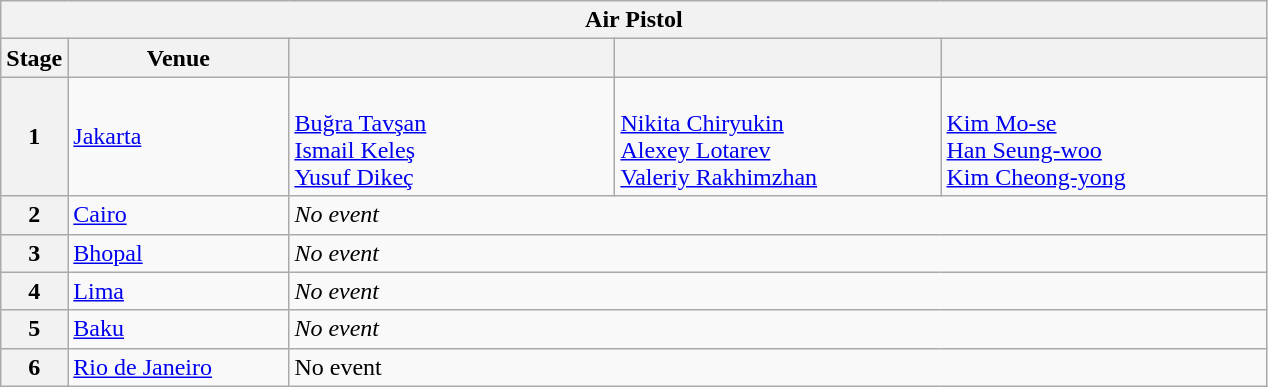<table class="wikitable">
<tr>
<th colspan="5">Air Pistol</th>
</tr>
<tr>
<th>Stage</th>
<th width=140>Venue</th>
<th width=210></th>
<th width=210></th>
<th width=210></th>
</tr>
<tr>
<th>1</th>
<td> <a href='#'>Jakarta</a></td>
<td> <br> <a href='#'>Buğra Tavşan</a> <br> <a href='#'>Ismail Keleş</a> <br> <a href='#'>Yusuf Dikeç</a></td>
<td> <br> <a href='#'>Nikita Chiryukin</a> <br> <a href='#'>Alexey Lotarev</a> <br> <a href='#'>Valeriy Rakhimzhan</a></td>
<td> <br> <a href='#'>Kim Mo-se</a> <br> <a href='#'>Han Seung-woo</a> <br> <a href='#'>Kim Cheong-yong</a></td>
</tr>
<tr>
<th>2</th>
<td> <a href='#'>Cairo</a></td>
<td colspan="3"><em>No event</em></td>
</tr>
<tr>
<th>3</th>
<td> <a href='#'>Bhopal</a></td>
<td colspan="3"><em>No event</em></td>
</tr>
<tr>
<th>4</th>
<td> <a href='#'>Lima</a></td>
<td colspan="3"><em>No event</em></td>
</tr>
<tr>
<th>5</th>
<td> <a href='#'>Baku</a></td>
<td colspan="3"><em>No event</em></td>
</tr>
<tr>
<th>6</th>
<td> <a href='#'>Rio de Janeiro</a></td>
<td colspan="3">No event</td>
</tr>
</table>
